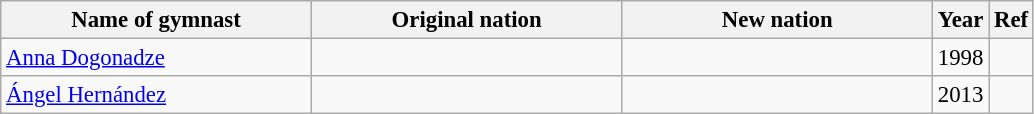<table class="wikitable sortable" style="border-collapse: collapse; font-size: 95%;">
<tr>
<th width=200>Name of gymnast</th>
<th width=200>Original nation</th>
<th width=200>New nation</th>
<th>Year</th>
<th>Ref</th>
</tr>
<tr>
<td><a href='#'>Anna Dogonadze</a></td>
<td></td>
<td></td>
<td>1998</td>
<td></td>
</tr>
<tr>
<td><a href='#'>Ángel Hernández</a></td>
<td></td>
<td></td>
<td>2013</td>
<td></td>
</tr>
</table>
